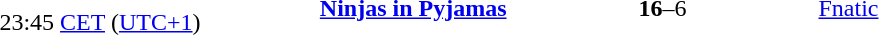<table>
<tr>
<td style="text-align:right" width="150px"><br>23:45 <a href='#'>CET</a> (<a href='#'>UTC+1</a>)</td>
<td style="text-align:right" width="200px"><strong><a href='#'>Ninjas in Pyjamas</a></strong></td>
<td style="text-align:center" width="200px"><strong>16</strong>–6<br></td>
<td style="text-align:left"><a href='#'>Fnatic</a></td>
</tr>
</table>
